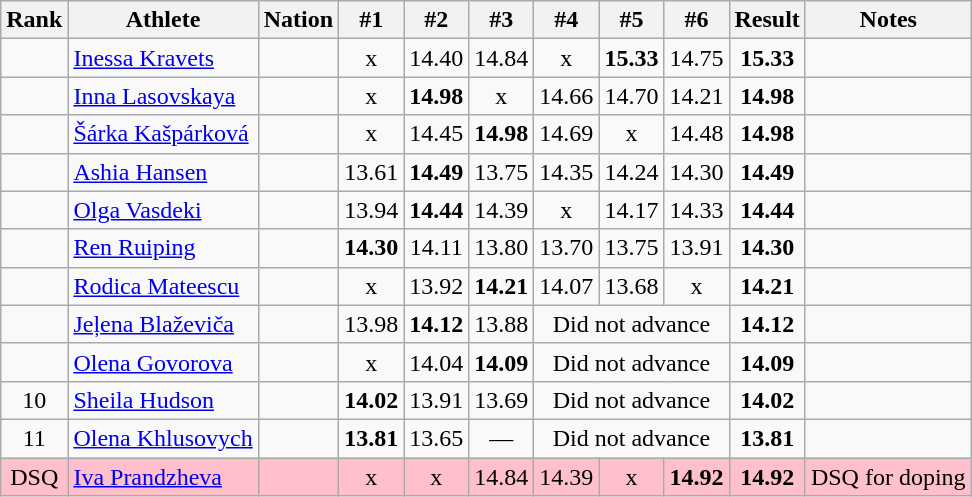<table class="wikitable sortable" style="text-align:center">
<tr>
<th>Rank</th>
<th>Athlete</th>
<th>Nation</th>
<th>#1</th>
<th>#2</th>
<th>#3</th>
<th>#4</th>
<th>#5</th>
<th>#6</th>
<th>Result</th>
<th>Notes</th>
</tr>
<tr>
<td></td>
<td align=left><a href='#'>Inessa Kravets</a></td>
<td align=left></td>
<td>x</td>
<td>14.40</td>
<td>14.84</td>
<td>x</td>
<td><strong>15.33</strong></td>
<td>14.75</td>
<td><strong>15.33</strong></td>
<td></td>
</tr>
<tr>
<td></td>
<td align=left><a href='#'>Inna Lasovskaya</a></td>
<td align=left></td>
<td>x</td>
<td><strong>14.98</strong></td>
<td>x</td>
<td>14.66</td>
<td>14.70</td>
<td>14.21</td>
<td><strong>14.98</strong></td>
<td></td>
</tr>
<tr>
<td></td>
<td align=left><a href='#'>Šárka Kašpárková</a></td>
<td align=left></td>
<td>x</td>
<td>14.45</td>
<td><strong>14.98</strong></td>
<td>14.69</td>
<td>x</td>
<td>14.48</td>
<td><strong>14.98</strong></td>
<td></td>
</tr>
<tr>
<td></td>
<td align=left><a href='#'>Ashia Hansen</a></td>
<td align=left></td>
<td>13.61</td>
<td><strong>14.49</strong></td>
<td>13.75</td>
<td>14.35</td>
<td>14.24</td>
<td>14.30</td>
<td><strong>14.49</strong></td>
<td></td>
</tr>
<tr>
<td></td>
<td align=left><a href='#'>Olga Vasdeki</a></td>
<td align=left></td>
<td>13.94</td>
<td><strong>14.44</strong></td>
<td>14.39</td>
<td>x</td>
<td>14.17</td>
<td>14.33</td>
<td><strong>14.44</strong></td>
<td></td>
</tr>
<tr>
<td></td>
<td align=left><a href='#'>Ren Ruiping</a></td>
<td align=left></td>
<td><strong>14.30</strong></td>
<td>14.11</td>
<td>13.80</td>
<td>13.70</td>
<td>13.75</td>
<td>13.91</td>
<td><strong>14.30</strong></td>
<td></td>
</tr>
<tr>
<td></td>
<td align=left><a href='#'>Rodica Mateescu</a></td>
<td align=left></td>
<td>x</td>
<td>13.92</td>
<td><strong>14.21</strong></td>
<td>14.07</td>
<td>13.68</td>
<td>x</td>
<td><strong>14.21</strong></td>
<td></td>
</tr>
<tr>
<td></td>
<td align=left><a href='#'>Jeļena Blaževiča</a></td>
<td align=left></td>
<td>13.98</td>
<td><strong>14.12</strong></td>
<td>13.88</td>
<td colspan="3">Did not advance</td>
<td><strong>14.12</strong></td>
<td></td>
</tr>
<tr>
<td></td>
<td align=left><a href='#'>Olena Govorova</a></td>
<td align=left></td>
<td>x</td>
<td>14.04</td>
<td><strong>14.09</strong></td>
<td colspan="3">Did not advance</td>
<td><strong>14.09</strong></td>
<td></td>
</tr>
<tr>
<td>10</td>
<td align=left><a href='#'>Sheila Hudson</a></td>
<td align=left></td>
<td><strong>14.02</strong></td>
<td>13.91</td>
<td>13.69</td>
<td colspan="3">Did not advance</td>
<td><strong>14.02</strong></td>
<td></td>
</tr>
<tr>
<td>11</td>
<td align=left><a href='#'>Olena Khlusovych</a></td>
<td align=left></td>
<td><strong>13.81</strong></td>
<td>13.65</td>
<td>—</td>
<td colspan="3">Did not advance</td>
<td><strong>13.81</strong></td>
<td></td>
</tr>
<tr bgcolor=pink>
<td>DSQ</td>
<td align=left><a href='#'>Iva Prandzheva</a></td>
<td align=left></td>
<td>x</td>
<td>x</td>
<td>14.84</td>
<td>14.39</td>
<td>x</td>
<td><strong>14.92</strong></td>
<td><strong>14.92</strong></td>
<td>DSQ for doping</td>
</tr>
</table>
